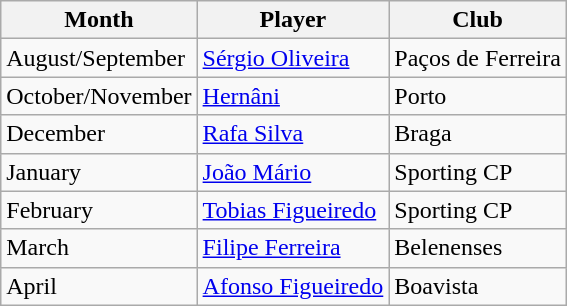<table class="wikitable">
<tr>
<th>Month</th>
<th>Player</th>
<th>Club</th>
</tr>
<tr>
<td>August/September</td>
<td> <a href='#'>Sérgio Oliveira</a></td>
<td>Paços de Ferreira</td>
</tr>
<tr>
<td>October/November</td>
<td> <a href='#'>Hernâni</a></td>
<td>Porto</td>
</tr>
<tr>
<td>December</td>
<td> <a href='#'>Rafa Silva</a></td>
<td>Braga</td>
</tr>
<tr>
<td>January</td>
<td> <a href='#'>João Mário</a></td>
<td>Sporting CP</td>
</tr>
<tr>
<td>February</td>
<td> <a href='#'>Tobias Figueiredo</a></td>
<td>Sporting CP</td>
</tr>
<tr>
<td>March</td>
<td> <a href='#'>Filipe Ferreira</a></td>
<td>Belenenses</td>
</tr>
<tr>
<td>April</td>
<td> <a href='#'>Afonso Figueiredo</a></td>
<td>Boavista</td>
</tr>
</table>
